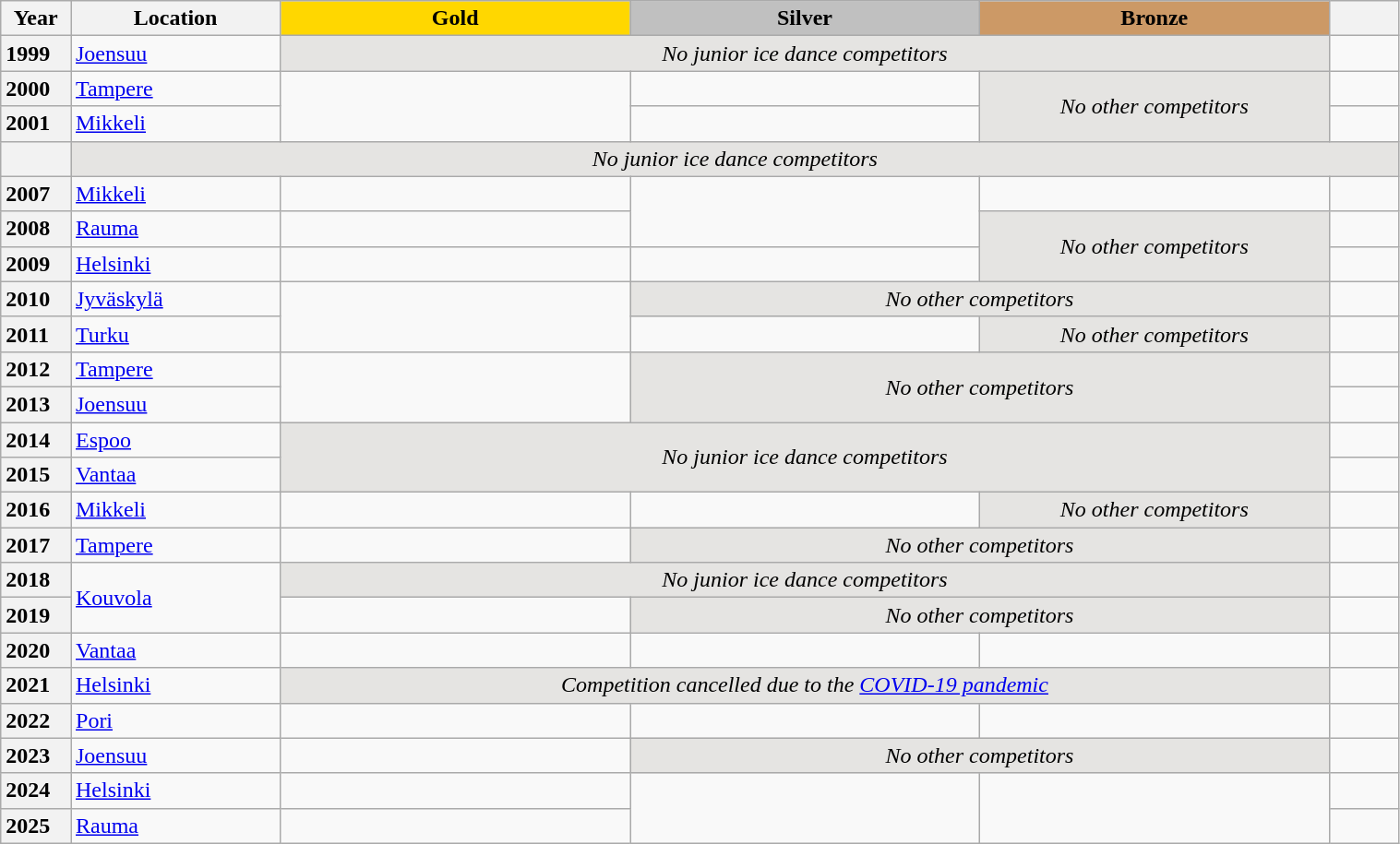<table class="wikitable unsortable" style="text-align:left; width:80%">
<tr>
<th scope="col" style="text-align:center; width:5%">Year</th>
<th scope="col" style="text-align:center; width:15%">Location</th>
<td scope="col" style="text-align:center; width:25%; background:gold"><strong>Gold</strong></td>
<td scope="col" style="text-align:center; width:25%; background:silver"><strong>Silver</strong></td>
<td scope="col" style="text-align:center; width:25%; background:#c96"><strong>Bronze</strong></td>
<th scope="col" style="text-align:center; width:5%"></th>
</tr>
<tr>
<th scope="row" style="text-align:left">1999</th>
<td><a href='#'>Joensuu</a></td>
<td colspan="3" bgcolor="e5e4e2" align="center"><em>No junior ice dance competitors</em></td>
<td></td>
</tr>
<tr>
<th scope="row" style="text-align:left">2000</th>
<td><a href='#'>Tampere</a></td>
<td rowspan="2"></td>
<td></td>
<td rowspan="2" bgcolor="e5e4e2" align="center"><em>No other competitors</em></td>
<td></td>
</tr>
<tr>
<th scope="row" style="text-align:left">2001</th>
<td><a href='#'>Mikkeli</a></td>
<td></td>
<td></td>
</tr>
<tr>
<th scope="row" style="text-align:left"></th>
<td colspan="5" bgcolor="e5e4e2" align="center"><em>No junior ice dance competitors</em></td>
</tr>
<tr>
<th scope="row" style="text-align:left">2007</th>
<td><a href='#'>Mikkeli</a></td>
<td></td>
<td rowspan="2"></td>
<td></td>
<td></td>
</tr>
<tr>
<th scope="row" style="text-align:left">2008</th>
<td><a href='#'>Rauma</a></td>
<td></td>
<td rowspan="2" bgcolor="e5e4e2" align="center"><em>No other competitors</em></td>
<td></td>
</tr>
<tr>
<th scope="row" style="text-align:left">2009</th>
<td><a href='#'>Helsinki</a></td>
<td></td>
<td></td>
<td></td>
</tr>
<tr>
<th scope="row" style="text-align:left">2010</th>
<td><a href='#'>Jyväskylä</a></td>
<td rowspan="2"></td>
<td colspan="2" bgcolor="e5e4e2" align="center"><em>No other competitors</em></td>
<td></td>
</tr>
<tr>
<th scope="row" style="text-align:left">2011</th>
<td><a href='#'>Turku</a></td>
<td></td>
<td bgcolor="e5e4e2" align="center"><em>No other competitors</em></td>
<td></td>
</tr>
<tr>
<th scope="row" style="text-align:left">2012</th>
<td><a href='#'>Tampere</a></td>
<td rowspan="2"></td>
<td colspan="2" rowspan="2" bgcolor="e5e4e2" align="center"><em>No other competitors</em></td>
<td></td>
</tr>
<tr>
<th scope="row" style="text-align:left">2013</th>
<td><a href='#'>Joensuu</a></td>
<td></td>
</tr>
<tr>
<th scope="row" style="text-align:left">2014</th>
<td><a href='#'>Espoo</a></td>
<td colspan="3" rowspan="2" bgcolor="e5e4e2" align="center"><em>No junior ice dance competitors</em></td>
<td></td>
</tr>
<tr>
<th scope="row" style="text-align:left">2015</th>
<td><a href='#'>Vantaa</a></td>
<td></td>
</tr>
<tr>
<th scope="row" style="text-align:left">2016</th>
<td><a href='#'>Mikkeli</a></td>
<td></td>
<td></td>
<td bgcolor="e5e4e2" align="center"><em>No other competitors</em></td>
<td></td>
</tr>
<tr>
<th scope="row" style="text-align:left">2017</th>
<td><a href='#'>Tampere</a></td>
<td></td>
<td colspan="2" bgcolor="e5e4e2" align="center"><em>No other competitors</em></td>
<td></td>
</tr>
<tr>
<th scope="row" style="text-align:left">2018</th>
<td rowspan="2"><a href='#'>Kouvola</a></td>
<td colspan="3" bgcolor="e5e4e2" align="center"><em>No junior ice dance competitors</em></td>
<td></td>
</tr>
<tr>
<th scope="row" style="text-align:left">2019</th>
<td></td>
<td colspan="2" bgcolor="e5e4e2" align="center"><em>No other competitors</em></td>
<td></td>
</tr>
<tr>
<th scope="row" style="text-align:left">2020</th>
<td><a href='#'>Vantaa</a></td>
<td></td>
<td></td>
<td></td>
<td></td>
</tr>
<tr>
<th scope="row" style="text-align:left">2021</th>
<td><a href='#'>Helsinki</a></td>
<td colspan="3" bgcolor="e5e4e2" align="center"><em>Competition cancelled due to the <a href='#'>COVID-19 pandemic</a></em></td>
<td></td>
</tr>
<tr>
<th scope="row" style="text-align:left">2022</th>
<td><a href='#'>Pori</a></td>
<td></td>
<td></td>
<td></td>
<td></td>
</tr>
<tr>
<th scope="row" style="text-align:left">2023</th>
<td><a href='#'>Joensuu</a></td>
<td></td>
<td colspan="2" align="center" bgcolor="e5e4e2" align="center"><em>No other competitors</em></td>
<td></td>
</tr>
<tr>
<th scope="row" style="text-align:left">2024</th>
<td><a href='#'>Helsinki</a></td>
<td></td>
<td rowspan="2"></td>
<td rowspan="2"></td>
<td></td>
</tr>
<tr>
<th scope="row" style="text-align:left">2025</th>
<td><a href='#'>Rauma</a></td>
<td></td>
<td></td>
</tr>
</table>
